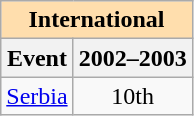<table class="wikitable" style="text-align:center">
<tr>
<th style="background-color: #ffdead; " colspan=2 align=center>International</th>
</tr>
<tr>
<th>Event</th>
<th>2002–2003</th>
</tr>
<tr>
<td align=left> <a href='#'>Serbia</a></td>
<td>10th</td>
</tr>
</table>
